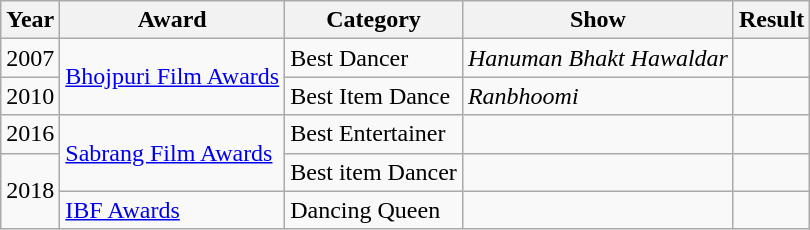<table class="wikitable sortable">
<tr>
<th>Year</th>
<th>Award</th>
<th>Category</th>
<th>Show</th>
<th>Result</th>
</tr>
<tr>
<td>2007</td>
<td rowspan=2><a href='#'>Bhojpuri Film Awards</a></td>
<td>Best Dancer</td>
<td><em>Hanuman Bhakt Hawaldar</em></td>
<td></td>
</tr>
<tr>
<td>2010</td>
<td>Best Item Dance</td>
<td><em>Ranbhoomi</em></td>
<td></td>
</tr>
<tr>
<td>2016</td>
<td rowspan=2><a href='#'>Sabrang Film Awards</a></td>
<td>Best Entertainer</td>
<td></td>
<td></td>
</tr>
<tr>
<td rowspan=2>2018</td>
<td>Best item Dancer</td>
<td></td>
<td></td>
</tr>
<tr>
<td><a href='#'>IBF Awards</a></td>
<td>Dancing Queen</td>
<td></td>
<td></td>
</tr>
</table>
